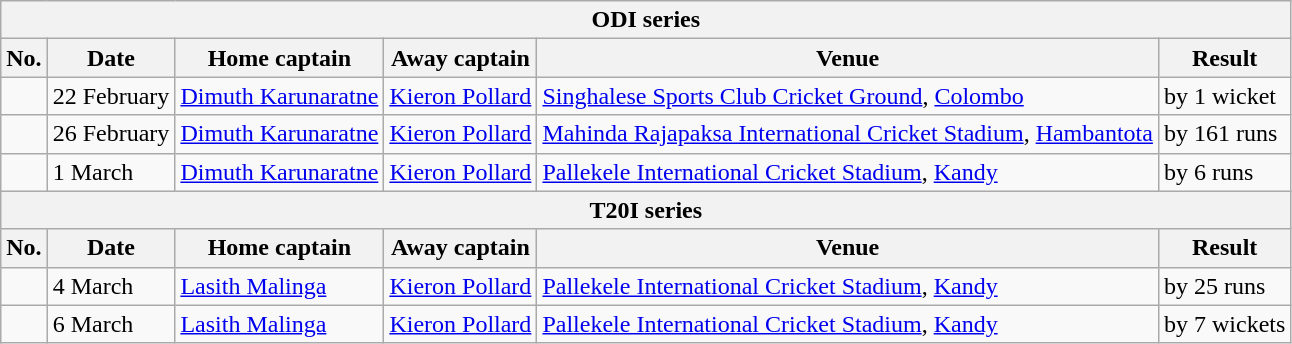<table class="wikitable">
<tr>
<th colspan="9">ODI series</th>
</tr>
<tr>
<th>No.</th>
<th>Date</th>
<th>Home captain</th>
<th>Away captain</th>
<th>Venue</th>
<th>Result</th>
</tr>
<tr>
<td></td>
<td>22 February</td>
<td><a href='#'>Dimuth Karunaratne</a></td>
<td><a href='#'>Kieron Pollard</a></td>
<td><a href='#'>Singhalese Sports Club Cricket Ground</a>, <a href='#'>Colombo</a></td>
<td> by 1 wicket</td>
</tr>
<tr>
<td></td>
<td>26 February</td>
<td><a href='#'>Dimuth Karunaratne</a></td>
<td><a href='#'>Kieron Pollard</a></td>
<td><a href='#'>Mahinda Rajapaksa International Cricket Stadium</a>, <a href='#'>Hambantota</a></td>
<td> by 161 runs</td>
</tr>
<tr>
<td></td>
<td>1 March</td>
<td><a href='#'>Dimuth Karunaratne</a></td>
<td><a href='#'>Kieron Pollard</a></td>
<td><a href='#'>Pallekele International Cricket Stadium</a>, <a href='#'>Kandy</a></td>
<td> by 6 runs</td>
</tr>
<tr>
<th colspan="9">T20I series</th>
</tr>
<tr>
<th>No.</th>
<th>Date</th>
<th>Home captain</th>
<th>Away captain</th>
<th>Venue</th>
<th>Result</th>
</tr>
<tr>
<td></td>
<td>4 March</td>
<td><a href='#'>Lasith Malinga</a></td>
<td><a href='#'>Kieron Pollard</a></td>
<td><a href='#'>Pallekele International Cricket Stadium</a>, <a href='#'>Kandy</a></td>
<td> by 25 runs</td>
</tr>
<tr>
<td></td>
<td>6 March</td>
<td><a href='#'>Lasith Malinga</a></td>
<td><a href='#'>Kieron Pollard</a></td>
<td><a href='#'>Pallekele International Cricket Stadium</a>, <a href='#'>Kandy</a></td>
<td> by 7 wickets</td>
</tr>
</table>
